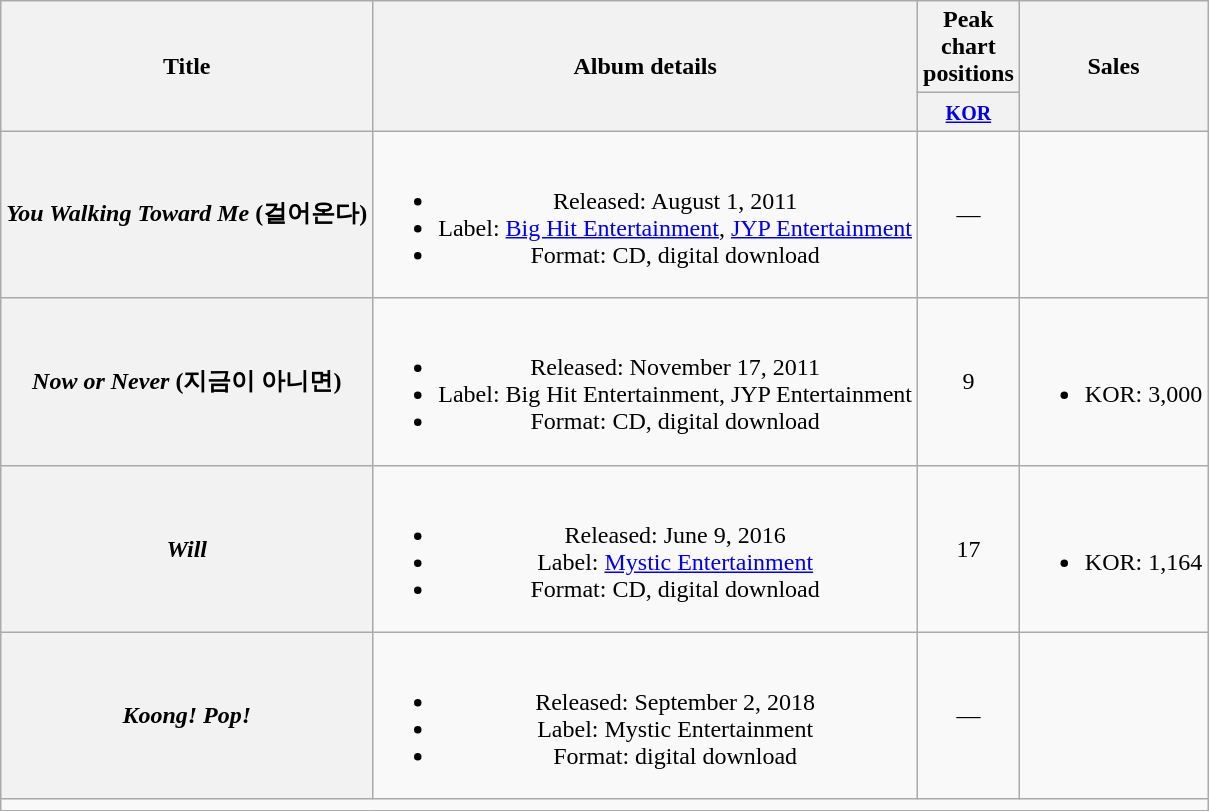<table class="wikitable plainrowheaders" style="text-align:center;">
<tr>
<th rowspan="2" scope="col">Title</th>
<th rowspan="2" scope="col">Album details</th>
<th colspan="1">Peak chart positions</th>
<th rowspan="2" scope="col">Sales</th>
</tr>
<tr>
<th style="width:3em;"><small><a href='#'>KOR</a></small><br></th>
</tr>
<tr>
<th scope="row"><em>You Walking Toward Me</em> (걸어온다)</th>
<td><br><ul><li>Released: August 1, 2011</li><li>Label: <a href='#'>Big Hit Entertainment</a>, <a href='#'>JYP Entertainment</a></li><li>Format: CD, digital download</li></ul></td>
<td>—</td>
<td></td>
</tr>
<tr>
<th scope="row"><em>Now or Never</em> (지금이 아니면)</th>
<td><br><ul><li>Released: November 17, 2011</li><li>Label: Big Hit Entertainment, JYP Entertainment</li><li>Format: CD, digital download</li></ul></td>
<td>9</td>
<td><br><ul><li>KOR: 3,000</li></ul></td>
</tr>
<tr>
<th scope="row"><em>Will</em></th>
<td><br><ul><li>Released: June 9, 2016</li><li>Label: <a href='#'>Mystic Entertainment</a></li><li>Format: CD, digital download</li></ul></td>
<td>17</td>
<td><br><ul><li>KOR: 1,164</li></ul></td>
</tr>
<tr>
<th scope="row"><em>Koong! Pop!</em></th>
<td><br><ul><li>Released: September 2, 2018</li><li>Label: Mystic Entertainment</li><li>Format: digital download</li></ul></td>
<td>—</td>
<td></td>
</tr>
<tr>
<td colspan="4"></td>
</tr>
</table>
